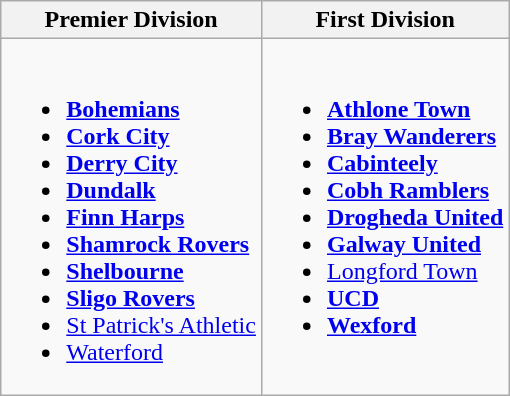<table class="wikitable">
<tr>
<th>Premier Division</th>
<th>First Division</th>
</tr>
<tr>
<td valign="top"><br><ul><li><strong><a href='#'>Bohemians</a></strong></li><li><strong><a href='#'>Cork City</a></strong></li><li><strong><a href='#'>Derry City</a></strong></li><li><strong><a href='#'>Dundalk</a></strong></li><li><strong><a href='#'>Finn Harps</a></strong></li><li><strong><a href='#'>Shamrock Rovers</a></strong></li><li><strong><a href='#'>Shelbourne</a></strong></li><li><strong><a href='#'>Sligo Rovers</a></strong></li><li><a href='#'>St Patrick's Athletic</a></li><li><a href='#'>Waterford</a></li></ul></td>
<td valign="top"><br><ul><li><strong><a href='#'>Athlone Town</a></strong></li><li><strong><a href='#'>Bray Wanderers</a></strong></li><li><strong><a href='#'>Cabinteely</a></strong></li><li><strong><a href='#'>Cobh Ramblers</a></strong></li><li><strong><a href='#'>Drogheda United</a></strong></li><li><strong><a href='#'>Galway United</a></strong></li><li><a href='#'>Longford Town</a></li><li><strong><a href='#'>UCD</a></strong></li><li><strong><a href='#'>Wexford</a></strong></li></ul></td>
</tr>
</table>
